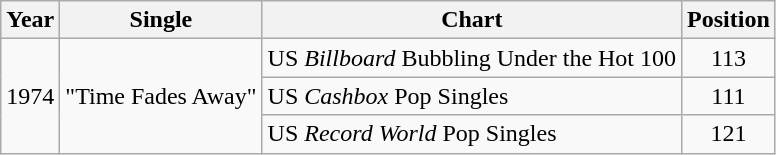<table class="wikitable" border="1">
<tr>
<th>Year</th>
<th>Single</th>
<th>Chart</th>
<th>Position</th>
</tr>
<tr>
<td rowspan="3">1974</td>
<td rowspan="3">"Time Fades Away"</td>
<td>US <em>Billboard</em> Bubbling Under the Hot 100</td>
<td align="center">113</td>
</tr>
<tr>
<td>US <em>Cashbox</em> Pop Singles</td>
<td align="center">111</td>
</tr>
<tr>
<td>US <em>Record World</em> Pop Singles</td>
<td align="center">121</td>
</tr>
</table>
